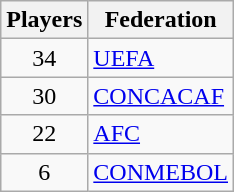<table class="wikitable">
<tr>
<th>Players</th>
<th>Federation</th>
</tr>
<tr>
<td align="center">34</td>
<td><a href='#'>UEFA</a></td>
</tr>
<tr>
<td align="center">30</td>
<td><a href='#'>CONCACAF</a></td>
</tr>
<tr>
<td align="center">22</td>
<td><a href='#'>AFC</a></td>
</tr>
<tr>
<td align="center">6</td>
<td><a href='#'>CONMEBOL</a></td>
</tr>
</table>
